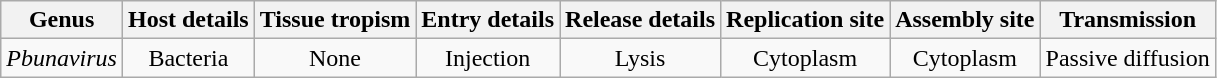<table class="wikitable sortable" style="text-align:center">
<tr>
<th>Genus</th>
<th>Host details</th>
<th>Tissue tropism</th>
<th>Entry details</th>
<th>Release details</th>
<th>Replication site</th>
<th>Assembly site</th>
<th>Transmission</th>
</tr>
<tr>
<td><em>Pbunavirus</em></td>
<td>Bacteria</td>
<td>None</td>
<td>Injection</td>
<td>Lysis</td>
<td>Cytoplasm</td>
<td>Cytoplasm</td>
<td>Passive diffusion</td>
</tr>
</table>
